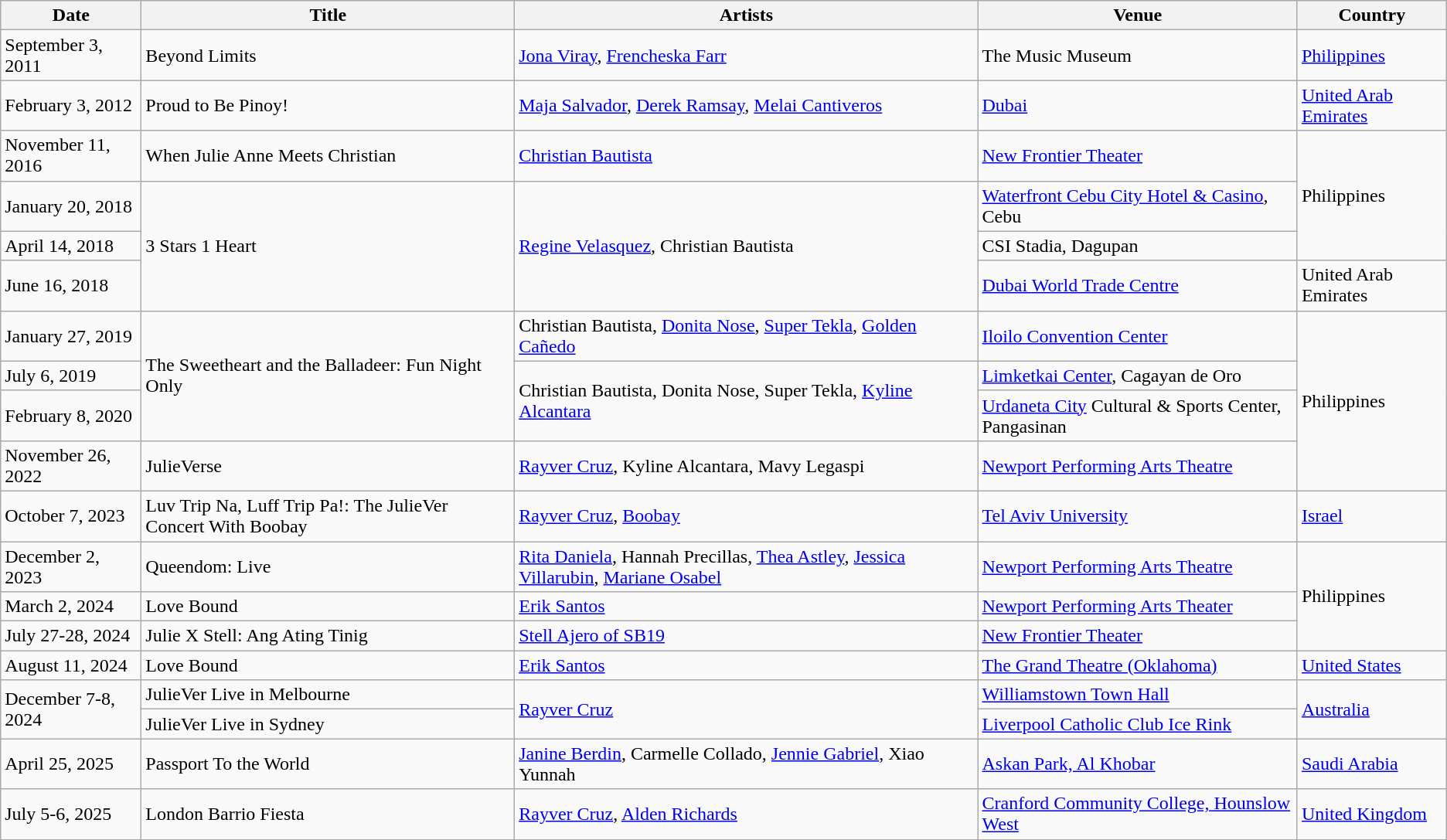<table class="wikitable">
<tr>
<th>Date</th>
<th>Title</th>
<th>Artists</th>
<th>Venue</th>
<th>Country</th>
</tr>
<tr>
<td>September 3, 2011</td>
<td>Beyond Limits</td>
<td><a href='#'>Jona Viray</a>, <a href='#'>Frencheska Farr</a></td>
<td>The Music Museum</td>
<td><a href='#'>Philippines</a></td>
</tr>
<tr>
<td>February 3, 2012</td>
<td>Proud to Be Pinoy!</td>
<td><a href='#'>Maja Salvador</a>, <a href='#'>Derek Ramsay</a>, <a href='#'>Melai Cantiveros</a></td>
<td><a href='#'>Dubai</a></td>
<td><a href='#'>United Arab Emirates</a></td>
</tr>
<tr>
<td>November 11, 2016</td>
<td>When Julie Anne Meets Christian</td>
<td><a href='#'>Christian Bautista</a></td>
<td><a href='#'>New Frontier Theater</a></td>
<td rowspan="3">Philippines</td>
</tr>
<tr>
<td>January 20, 2018</td>
<td rowspan="3">3 Stars 1 Heart</td>
<td rowspan="3"><a href='#'>Regine Velasquez</a>, Christian Bautista</td>
<td><a href='#'>Waterfront Cebu City Hotel & Casino</a>, Cebu</td>
</tr>
<tr>
<td>April 14, 2018</td>
<td>CSI Stadia, Dagupan</td>
</tr>
<tr>
<td>June 16, 2018</td>
<td><a href='#'>Dubai World Trade Centre</a></td>
<td>United Arab Emirates</td>
</tr>
<tr>
<td>January 27, 2019</td>
<td rowspan="3">The Sweetheart and the Balladeer: Fun Night Only</td>
<td>Christian Bautista, <a href='#'>Donita Nose</a>, <a href='#'>Super Tekla</a>, <a href='#'>Golden Cañedo</a></td>
<td><a href='#'>Iloilo Convention Center</a></td>
<td rowspan="4">Philippines</td>
</tr>
<tr>
<td>July 6, 2019</td>
<td rowspan="2">Christian Bautista, Donita Nose, Super Tekla, <a href='#'>Kyline Alcantara</a></td>
<td><a href='#'>Limketkai Center</a>, Cagayan de Oro</td>
</tr>
<tr>
<td>February 8, 2020</td>
<td><a href='#'>Urdaneta City</a> Cultural & Sports Center, Pangasinan</td>
</tr>
<tr>
<td>November 26, 2022</td>
<td>JulieVerse</td>
<td><a href='#'>Rayver Cruz</a>, Kyline Alcantara, Mavy Legaspi</td>
<td><a href='#'>Newport Performing Arts Theatre</a></td>
</tr>
<tr>
<td>October 7, 2023</td>
<td>Luv Trip Na, Luff Trip Pa!: The JulieVer Concert With Boobay</td>
<td><a href='#'>Rayver Cruz</a>, <a href='#'>Boobay</a></td>
<td><a href='#'>Tel Aviv University</a></td>
<td><a href='#'>Israel</a></td>
</tr>
<tr>
<td>December 2, 2023</td>
<td>Queendom: Live</td>
<td><a href='#'>Rita Daniela</a>, Hannah Precillas, <a href='#'>Thea Astley</a>, <a href='#'>Jessica Villarubin</a>, <a href='#'>Mariane Osabel</a></td>
<td><a href='#'>Newport Performing Arts Theatre</a></td>
<td rowspan="3">Philippines</td>
</tr>
<tr>
<td>March 2, 2024</td>
<td>Love Bound</td>
<td><a href='#'>Erik Santos</a></td>
<td><a href='#'>Newport Performing Arts Theater</a></td>
</tr>
<tr>
<td>July 27-28, 2024</td>
<td>Julie X Stell: Ang Ating Tinig</td>
<td><a href='#'>Stell Ajero of SB19</a></td>
<td><a href='#'>New Frontier Theater</a></td>
</tr>
<tr>
<td>August 11, 2024</td>
<td>Love Bound</td>
<td><a href='#'>Erik Santos</a></td>
<td><a href='#'>The Grand Theatre (Oklahoma)</a></td>
<td><a href='#'>United States</a></td>
</tr>
<tr>
<td rowspan="2">December 7-8, 2024</td>
<td>JulieVer Live in Melbourne</td>
<td rowspan="2"><a href='#'>Rayver Cruz</a></td>
<td><a href='#'>Williamstown Town Hall</a></td>
<td rowspan="2"><a href='#'>Australia</a></td>
</tr>
<tr>
<td>JulieVer Live in Sydney</td>
<td><a href='#'>Liverpool Catholic Club Ice Rink</a></td>
</tr>
<tr>
<td>April 25, 2025</td>
<td>Passport To the World</td>
<td><a href='#'>Janine Berdin</a>, Carmelle Collado, <a href='#'>Jennie Gabriel</a>, Xiao Yunnah</td>
<td><a href='#'>Askan Park, Al Khobar</a></td>
<td><a href='#'>Saudi Arabia</a></td>
</tr>
<tr>
<td>July 5-6, 2025</td>
<td>London Barrio Fiesta</td>
<td><a href='#'>Rayver Cruz</a>, <a href='#'>Alden Richards</a></td>
<td><a href='#'>Cranford Community College, Hounslow West</a></td>
<td><a href='#'>United Kingdom</a></td>
</tr>
</table>
